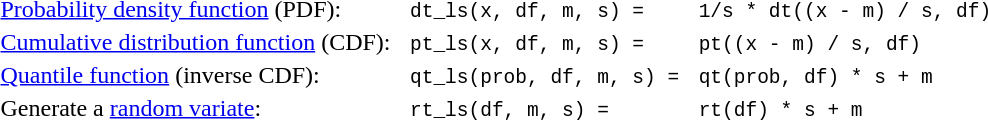<table>
<tr>
<td style="padding-right:10px;"><a href='#'>Probability density function</a> (PDF):</td>
<td style="padding-right:10px;"><code>dt_ls(x, df, m, s) =</code></td>
<td><code>1/s * dt((x - m) / s, df)</code></td>
</tr>
<tr>
<td style="padding-right:10px;"><a href='#'>Cumulative distribution function</a> (CDF):</td>
<td style="padding-right:10px;"><code>pt_ls(x, df, m, s) =</code></td>
<td><code>pt((x - m) / s, df)</code></td>
</tr>
<tr>
<td style="padding-right:10px;"><a href='#'>Quantile function</a> (inverse CDF):</td>
<td style="padding-right:10px;"><code>qt_ls(prob, df, m, s) =</code></td>
<td><code>qt(prob, df) * s + m</code></td>
</tr>
<tr>
<td style="padding-right:10px;">Generate a <a href='#'>random variate</a>:</td>
<td style="padding-right:10px;"><code>rt_ls(df, m, s) =</code></td>
<td><code>rt(df) * s + m</code></td>
</tr>
</table>
